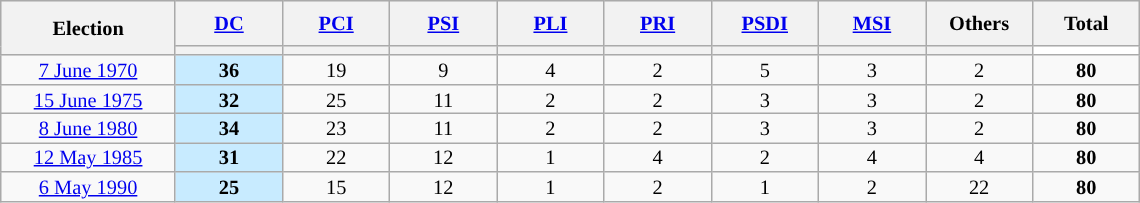<table class="wikitable" style="text-align:center;font-size:85%;line-height:13px">
<tr style="height:30px; background-color:#E9E9E9">
<th style="width:110px;" rowspan="2">Election</th>
<th style="width:65px;"><a href='#'>DC</a></th>
<th style="width:65px;"><a href='#'>PCI</a></th>
<th style="width:65px;"><a href='#'>PSI</a></th>
<th style="width:65px;"><a href='#'>PLI</a></th>
<th style="width:65px;"><a href='#'>PRI</a></th>
<th style="width:65px;"><a href='#'>PSDI</a></th>
<th style="width:65px;"><a href='#'>MSI</a></th>
<th style="width:65px;">Others</th>
<th style="width:65px;">Total</th>
</tr>
<tr>
<th style="color:inherit;background:"></th>
<th style="color:inherit;background:"></th>
<th style="color:inherit;background:"></th>
<th style="color:inherit;background:"></th>
<th style="color:inherit;background:"></th>
<th style="color:inherit;background:"></th>
<th style="color:inherit;background:"></th>
<th style="color:inherit;background:"></th>
<th style="color:inherit;background:white;"></th>
</tr>
<tr>
<td><a href='#'>7 June 1970</a></td>
<td style="background:#C8EBFF"><strong>36</strong></td>
<td>19</td>
<td>9</td>
<td>4</td>
<td>2</td>
<td>5</td>
<td>3</td>
<td>2</td>
<td><strong>80</strong></td>
</tr>
<tr>
<td><a href='#'>15 June 1975</a></td>
<td style="background:#C8EBFF"><strong>32</strong></td>
<td>25</td>
<td>11</td>
<td>2</td>
<td>2</td>
<td>3</td>
<td>3</td>
<td>2</td>
<td><strong>80</strong></td>
</tr>
<tr>
<td><a href='#'>8 June 1980</a></td>
<td style="background:#C8EBFF"><strong>34</strong></td>
<td>23</td>
<td>11</td>
<td>2</td>
<td>2</td>
<td>3</td>
<td>3</td>
<td>2</td>
<td><strong>80</strong></td>
</tr>
<tr>
<td><a href='#'>12 May 1985</a></td>
<td style="background:#C8EBFF"><strong>31</strong></td>
<td>22</td>
<td>12</td>
<td>1</td>
<td>4</td>
<td>2</td>
<td>4</td>
<td>4</td>
<td><strong>80</strong></td>
</tr>
<tr>
<td><a href='#'>6 May 1990</a></td>
<td style="background:#C8EBFF"><strong>25</strong></td>
<td>15</td>
<td>12</td>
<td>1</td>
<td>2</td>
<td>1</td>
<td>2</td>
<td>22</td>
<td><strong>80</strong></td>
</tr>
</table>
